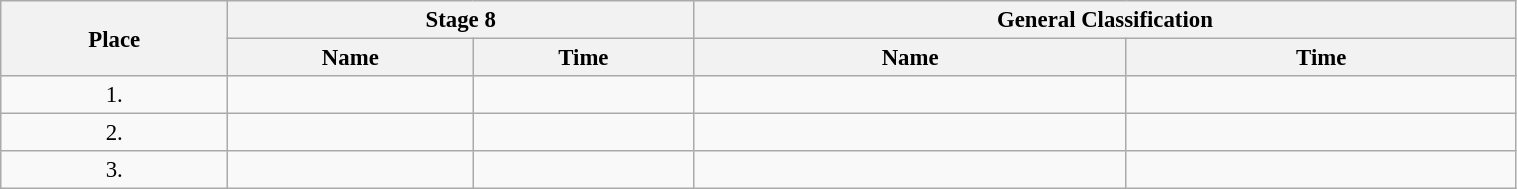<table class=wikitable style="font-size:95%" width="80%">
<tr>
<th rowspan="2">Place</th>
<th colspan="2">Stage 8</th>
<th colspan="2">General Classification</th>
</tr>
<tr>
<th>Name</th>
<th>Time</th>
<th>Name</th>
<th>Time</th>
</tr>
<tr>
<td align="center">1.</td>
<td></td>
<td></td>
<td></td>
<td></td>
</tr>
<tr>
<td align="center">2.</td>
<td></td>
<td></td>
<td></td>
<td></td>
</tr>
<tr>
<td align="center">3.</td>
<td></td>
<td></td>
<td></td>
<td></td>
</tr>
</table>
